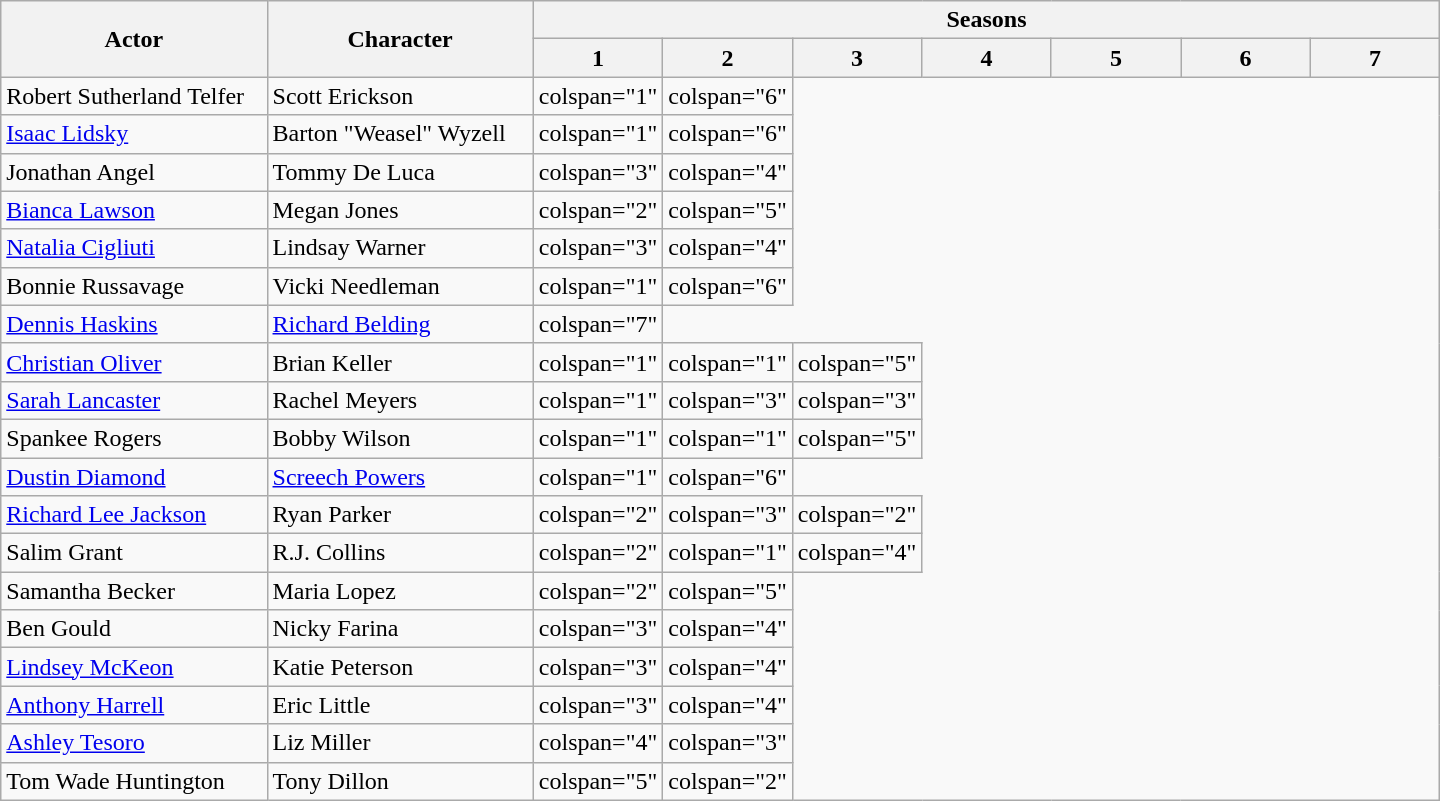<table class="wikitable">
<tr>
<th rowspan=2 width=170>Actor</th>
<th rowspan=2 width=170>Character</th>
<th colspan=7>Seasons</th>
</tr>
<tr>
<th style="width:9%;">1</th>
<th style="width:9%;">2</th>
<th style="width:9%;">3</th>
<th style="width:9%;">4</th>
<th style="width:9%;">5</th>
<th style="width:9%;">6</th>
<th style="width:9%;">7</th>
</tr>
<tr>
<td>Robert Sutherland Telfer</td>
<td>Scott Erickson</td>
<td>colspan="1" </td>
<td>colspan="6" </td>
</tr>
<tr>
<td><a href='#'>Isaac Lidsky</a></td>
<td>Barton "Weasel" Wyzell</td>
<td>colspan="1" </td>
<td>colspan="6" </td>
</tr>
<tr>
<td>Jonathan Angel</td>
<td>Tommy De Luca</td>
<td>colspan="3" </td>
<td>colspan="4" </td>
</tr>
<tr>
<td><a href='#'>Bianca Lawson</a></td>
<td>Megan Jones</td>
<td>colspan="2" </td>
<td>colspan="5" </td>
</tr>
<tr>
<td><a href='#'>Natalia Cigliuti</a></td>
<td>Lindsay Warner</td>
<td>colspan="3" </td>
<td>colspan="4" </td>
</tr>
<tr>
<td>Bonnie Russavage</td>
<td>Vicki Needleman</td>
<td>colspan="1" </td>
<td>colspan="6" </td>
</tr>
<tr>
<td><a href='#'>Dennis Haskins</a></td>
<td><a href='#'>Richard Belding</a></td>
<td>colspan="7" </td>
</tr>
<tr>
<td><a href='#'>Christian Oliver</a></td>
<td>Brian Keller</td>
<td>colspan="1" </td>
<td>colspan="1" </td>
<td>colspan="5" </td>
</tr>
<tr>
<td><a href='#'>Sarah Lancaster</a></td>
<td>Rachel Meyers</td>
<td>colspan="1" </td>
<td>colspan="3" </td>
<td>colspan="3" </td>
</tr>
<tr>
<td>Spankee Rogers</td>
<td>Bobby Wilson</td>
<td>colspan="1" </td>
<td>colspan="1" </td>
<td>colspan="5" </td>
</tr>
<tr>
<td><a href='#'>Dustin Diamond</a></td>
<td><a href='#'>Screech Powers</a></td>
<td>colspan="1" </td>
<td>colspan="6" </td>
</tr>
<tr>
<td><a href='#'>Richard Lee Jackson</a></td>
<td>Ryan Parker</td>
<td>colspan="2" </td>
<td>colspan="3" </td>
<td>colspan="2" </td>
</tr>
<tr>
<td>Salim Grant</td>
<td>R.J. Collins</td>
<td>colspan="2" </td>
<td>colspan="1" </td>
<td>colspan="4" </td>
</tr>
<tr>
<td>Samantha Becker</td>
<td>Maria Lopez</td>
<td>colspan="2" </td>
<td>colspan="5" </td>
</tr>
<tr>
<td>Ben Gould</td>
<td>Nicky Farina</td>
<td>colspan="3" </td>
<td>colspan="4" </td>
</tr>
<tr>
<td><a href='#'>Lindsey McKeon</a></td>
<td>Katie Peterson</td>
<td>colspan="3" </td>
<td>colspan="4" </td>
</tr>
<tr>
<td><a href='#'>Anthony Harrell</a></td>
<td>Eric Little</td>
<td>colspan="3" </td>
<td>colspan="4" </td>
</tr>
<tr>
<td><a href='#'>Ashley Tesoro</a></td>
<td>Liz Miller</td>
<td>colspan="4" </td>
<td>colspan="3" </td>
</tr>
<tr>
<td>Tom Wade Huntington</td>
<td>Tony Dillon</td>
<td>colspan="5" </td>
<td>colspan="2" </td>
</tr>
</table>
